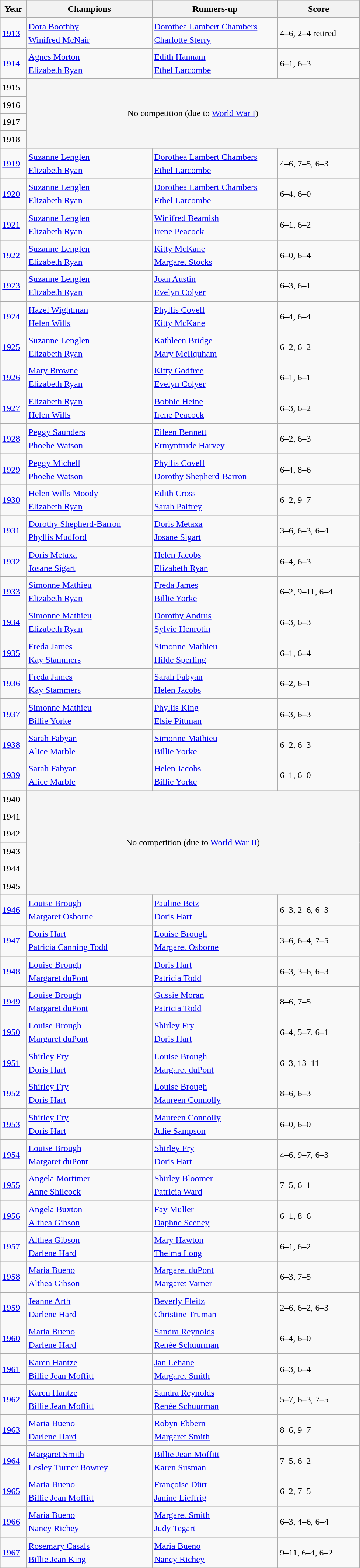<table class="wikitable sortable" style="font-size:1.00em; line-height:1.5em;">
<tr>
<th style="width:40px">Year</th>
<th style="width:220px">Champions</th>
<th style="width:220px">Runners-up</th>
<th style="width:140px" class="unsortable">Score</th>
</tr>
<tr>
<td><a href='#'>1913</a></td>
<td> <a href='#'>Dora Boothby</a> <br>  <a href='#'>Winifred McNair</a></td>
<td> <a href='#'>Dorothea Lambert Chambers</a> <br>  <a href='#'>Charlotte Sterry</a></td>
<td>4–6, 2–4 retired</td>
</tr>
<tr>
<td><a href='#'>1914</a></td>
<td> <a href='#'>Agnes Morton</a> <br>  <a href='#'>Elizabeth Ryan</a></td>
<td> <a href='#'>Edith Hannam</a> <br>  <a href='#'>Ethel Larcombe</a></td>
<td>6–1, 6–3</td>
</tr>
<tr>
<td>1915</td>
<td rowspan="4" colspan="3" align="center" bgcolor="#F5F5F5">No competition (due to <a href='#'>World War I</a>)</td>
</tr>
<tr>
<td>1916</td>
</tr>
<tr>
<td>1917</td>
</tr>
<tr>
<td>1918</td>
</tr>
<tr>
<td><a href='#'>1919</a></td>
<td> <a href='#'>Suzanne Lenglen</a> <br>  <a href='#'>Elizabeth Ryan</a></td>
<td> <a href='#'>Dorothea Lambert Chambers</a> <br>  <a href='#'>Ethel Larcombe</a></td>
<td>4–6, 7–5, 6–3</td>
</tr>
<tr>
<td><a href='#'>1920</a></td>
<td> <a href='#'>Suzanne Lenglen</a> <br>  <a href='#'>Elizabeth Ryan</a></td>
<td> <a href='#'>Dorothea Lambert Chambers</a> <br>  <a href='#'>Ethel Larcombe</a></td>
<td>6–4, 6–0</td>
</tr>
<tr>
<td><a href='#'>1921</a></td>
<td> <a href='#'>Suzanne Lenglen</a> <br>  <a href='#'>Elizabeth Ryan</a></td>
<td> <a href='#'>Winifred Beamish</a> <br>  <a href='#'>Irene Peacock</a></td>
<td>6–1, 6–2</td>
</tr>
<tr>
<td><a href='#'>1922</a></td>
<td> <a href='#'>Suzanne Lenglen</a> <br>  <a href='#'>Elizabeth Ryan</a></td>
<td> <a href='#'>Kitty McKane</a> <br>  <a href='#'>Margaret Stocks</a></td>
<td>6–0, 6–4</td>
</tr>
<tr>
<td><a href='#'>1923</a></td>
<td> <a href='#'>Suzanne Lenglen</a> <br>  <a href='#'>Elizabeth Ryan</a></td>
<td> <a href='#'>Joan Austin</a> <br>  <a href='#'>Evelyn Colyer</a></td>
<td>6–3, 6–1</td>
</tr>
<tr>
<td><a href='#'>1924</a></td>
<td> <a href='#'>Hazel Wightman</a> <br>  <a href='#'>Helen Wills</a></td>
<td> <a href='#'>Phyllis Covell</a> <br>  <a href='#'>Kitty McKane</a></td>
<td>6–4, 6–4</td>
</tr>
<tr>
<td><a href='#'>1925</a></td>
<td> <a href='#'>Suzanne Lenglen</a> <br>  <a href='#'>Elizabeth Ryan</a></td>
<td> <a href='#'>Kathleen Bridge</a> <br>  <a href='#'>Mary McIlquham</a></td>
<td>6–2, 6–2</td>
</tr>
<tr>
<td><a href='#'>1926</a></td>
<td> <a href='#'>Mary Browne</a> <br>  <a href='#'>Elizabeth Ryan</a></td>
<td> <a href='#'>Kitty Godfree</a> <br>  <a href='#'>Evelyn Colyer</a></td>
<td>6–1, 6–1</td>
</tr>
<tr>
<td><a href='#'>1927</a></td>
<td> <a href='#'>Elizabeth Ryan</a> <br>  <a href='#'>Helen Wills</a></td>
<td> <a href='#'>Bobbie Heine</a> <br>  <a href='#'>Irene Peacock</a></td>
<td>6–3, 6–2</td>
</tr>
<tr>
<td><a href='#'>1928</a></td>
<td> <a href='#'>Peggy Saunders</a> <br>  <a href='#'>Phoebe Watson</a></td>
<td> <a href='#'>Eileen Bennett</a> <br>  <a href='#'>Ermyntrude Harvey</a></td>
<td>6–2, 6–3</td>
</tr>
<tr>
<td><a href='#'>1929</a></td>
<td> <a href='#'>Peggy Michell</a> <br>  <a href='#'>Phoebe Watson</a></td>
<td> <a href='#'>Phyllis Covell</a> <br>  <a href='#'>Dorothy Shepherd-Barron</a></td>
<td>6–4, 8–6</td>
</tr>
<tr>
<td><a href='#'>1930</a></td>
<td> <a href='#'>Helen Wills Moody</a> <br>  <a href='#'>Elizabeth Ryan</a></td>
<td> <a href='#'>Edith Cross</a> <br>  <a href='#'>Sarah Palfrey</a></td>
<td>6–2, 9–7</td>
</tr>
<tr>
<td><a href='#'>1931</a></td>
<td> <a href='#'>Dorothy Shepherd-Barron</a> <br>  <a href='#'>Phyllis Mudford</a></td>
<td> <a href='#'>Doris Metaxa</a> <br>  <a href='#'>Josane Sigart</a></td>
<td>3–6, 6–3, 6–4</td>
</tr>
<tr>
<td><a href='#'>1932</a></td>
<td> <a href='#'>Doris Metaxa</a> <br>  <a href='#'>Josane Sigart</a></td>
<td> <a href='#'>Helen Jacobs</a> <br>  <a href='#'>Elizabeth Ryan</a></td>
<td>6–4, 6–3</td>
</tr>
<tr>
<td><a href='#'>1933</a></td>
<td> <a href='#'>Simonne Mathieu</a> <br>  <a href='#'>Elizabeth Ryan</a></td>
<td> <a href='#'>Freda James</a> <br>  <a href='#'>Billie Yorke</a></td>
<td>6–2, 9–11, 6–4</td>
</tr>
<tr>
<td><a href='#'>1934</a></td>
<td> <a href='#'>Simonne Mathieu</a> <br>  <a href='#'>Elizabeth Ryan</a></td>
<td> <a href='#'>Dorothy Andrus</a> <br>  <a href='#'>Sylvie Henrotin</a></td>
<td>6–3, 6–3</td>
</tr>
<tr>
<td><a href='#'>1935</a></td>
<td> <a href='#'>Freda James</a> <br>  <a href='#'>Kay Stammers</a></td>
<td> <a href='#'>Simonne Mathieu</a> <br>  <a href='#'>Hilde Sperling</a></td>
<td>6–1, 6–4</td>
</tr>
<tr>
<td><a href='#'>1936</a></td>
<td> <a href='#'>Freda James</a> <br>  <a href='#'>Kay Stammers</a></td>
<td> <a href='#'>Sarah Fabyan</a> <br>  <a href='#'>Helen Jacobs</a></td>
<td>6–2, 6–1</td>
</tr>
<tr>
<td><a href='#'>1937</a></td>
<td> <a href='#'>Simonne Mathieu</a> <br>  <a href='#'>Billie Yorke</a></td>
<td> <a href='#'>Phyllis King</a> <br>  <a href='#'>Elsie Pittman</a></td>
<td>6–3, 6–3</td>
</tr>
<tr>
<td><a href='#'>1938</a></td>
<td> <a href='#'>Sarah Fabyan</a> <br>  <a href='#'>Alice Marble</a></td>
<td> <a href='#'>Simonne Mathieu</a> <br>  <a href='#'>Billie Yorke</a></td>
<td>6–2, 6–3</td>
</tr>
<tr>
<td><a href='#'>1939</a></td>
<td> <a href='#'>Sarah Fabyan</a> <br>  <a href='#'>Alice Marble</a></td>
<td> <a href='#'>Helen Jacobs</a> <br>  <a href='#'>Billie Yorke</a></td>
<td>6–1, 6–0</td>
</tr>
<tr>
<td>1940</td>
<td rowspan="6" colspan="3" align="center" bgcolor="#F5F5F5">No competition (due to <a href='#'>World War II</a>)</td>
</tr>
<tr>
<td>1941</td>
</tr>
<tr>
<td>1942</td>
</tr>
<tr>
<td>1943</td>
</tr>
<tr>
<td>1944</td>
</tr>
<tr>
<td>1945</td>
</tr>
<tr>
<td><a href='#'>1946</a></td>
<td> <a href='#'>Louise Brough</a> <br>  <a href='#'>Margaret Osborne</a></td>
<td> <a href='#'>Pauline Betz</a> <br>  <a href='#'>Doris Hart</a></td>
<td>6–3, 2–6, 6–3</td>
</tr>
<tr>
<td><a href='#'>1947</a></td>
<td> <a href='#'>Doris Hart</a> <br>  <a href='#'>Patricia Canning Todd</a></td>
<td> <a href='#'>Louise Brough</a> <br>  <a href='#'>Margaret Osborne</a></td>
<td>3–6, 6–4, 7–5</td>
</tr>
<tr>
<td><a href='#'>1948</a></td>
<td> <a href='#'>Louise Brough</a> <br>  <a href='#'>Margaret duPont</a></td>
<td> <a href='#'>Doris Hart</a> <br>  <a href='#'>Patricia Todd</a></td>
<td>6–3, 3–6, 6–3</td>
</tr>
<tr>
<td><a href='#'>1949</a></td>
<td> <a href='#'>Louise Brough</a> <br>  <a href='#'>Margaret duPont</a></td>
<td> <a href='#'>Gussie Moran</a> <br>  <a href='#'>Patricia Todd</a></td>
<td>8–6, 7–5</td>
</tr>
<tr>
<td><a href='#'>1950</a></td>
<td> <a href='#'>Louise Brough</a> <br>  <a href='#'>Margaret duPont</a></td>
<td> <a href='#'>Shirley Fry</a> <br>  <a href='#'>Doris Hart</a></td>
<td>6–4, 5–7, 6–1</td>
</tr>
<tr>
<td><a href='#'>1951</a></td>
<td> <a href='#'>Shirley Fry</a> <br>  <a href='#'>Doris Hart</a></td>
<td> <a href='#'>Louise Brough</a> <br>  <a href='#'>Margaret duPont</a></td>
<td>6–3, 13–11</td>
</tr>
<tr>
<td><a href='#'>1952</a></td>
<td> <a href='#'>Shirley Fry</a> <br>  <a href='#'>Doris Hart</a></td>
<td> <a href='#'>Louise Brough</a> <br>  <a href='#'>Maureen Connolly</a></td>
<td>8–6, 6–3</td>
</tr>
<tr>
<td><a href='#'>1953</a></td>
<td> <a href='#'>Shirley Fry</a> <br>  <a href='#'>Doris Hart</a></td>
<td> <a href='#'>Maureen Connolly</a> <br>  <a href='#'>Julie Sampson</a></td>
<td>6–0, 6–0</td>
</tr>
<tr>
<td><a href='#'>1954</a></td>
<td> <a href='#'>Louise Brough</a> <br>  <a href='#'>Margaret duPont</a></td>
<td> <a href='#'>Shirley Fry</a> <br>  <a href='#'>Doris Hart</a></td>
<td>4–6, 9–7, 6–3</td>
</tr>
<tr>
<td><a href='#'>1955</a></td>
<td> <a href='#'>Angela Mortimer</a> <br>  <a href='#'>Anne Shilcock</a></td>
<td> <a href='#'>Shirley Bloomer</a> <br>  <a href='#'>Patricia Ward</a></td>
<td>7–5, 6–1</td>
</tr>
<tr>
<td><a href='#'>1956</a></td>
<td> <a href='#'>Angela Buxton</a> <br>  <a href='#'>Althea Gibson</a></td>
<td> <a href='#'>Fay Muller</a> <br>  <a href='#'>Daphne Seeney</a></td>
<td>6–1, 8–6</td>
</tr>
<tr>
<td><a href='#'>1957</a></td>
<td> <a href='#'>Althea Gibson</a> <br>  <a href='#'>Darlene Hard</a></td>
<td> <a href='#'>Mary Hawton</a> <br>  <a href='#'>Thelma Long</a></td>
<td>6–1, 6–2</td>
</tr>
<tr>
<td><a href='#'>1958</a></td>
<td> <a href='#'>Maria Bueno</a> <br>  <a href='#'>Althea Gibson</a></td>
<td> <a href='#'>Margaret duPont</a> <br>  <a href='#'>Margaret Varner</a></td>
<td>6–3, 7–5</td>
</tr>
<tr>
<td><a href='#'>1959</a></td>
<td> <a href='#'>Jeanne Arth</a> <br>  <a href='#'>Darlene Hard</a></td>
<td> <a href='#'>Beverly Fleitz</a> <br>  <a href='#'>Christine Truman</a></td>
<td>2–6, 6–2, 6–3</td>
</tr>
<tr>
<td><a href='#'>1960</a></td>
<td> <a href='#'>Maria Bueno</a> <br>  <a href='#'>Darlene Hard</a></td>
<td> <a href='#'>Sandra Reynolds</a> <br>  <a href='#'>Renée Schuurman</a></td>
<td>6–4, 6–0</td>
</tr>
<tr>
<td><a href='#'>1961</a></td>
<td> <a href='#'>Karen Hantze</a> <br>  <a href='#'>Billie Jean Moffitt</a></td>
<td> <a href='#'>Jan Lehane</a> <br>  <a href='#'>Margaret Smith</a></td>
<td>6–3, 6–4</td>
</tr>
<tr>
<td><a href='#'>1962</a></td>
<td> <a href='#'>Karen Hantze</a> <br>  <a href='#'>Billie Jean Moffitt</a></td>
<td> <a href='#'>Sandra Reynolds</a> <br>  <a href='#'>Renée Schuurman</a></td>
<td>5–7, 6–3, 7–5</td>
</tr>
<tr>
<td><a href='#'>1963</a></td>
<td> <a href='#'>Maria Bueno</a> <br>  <a href='#'>Darlene Hard</a></td>
<td> <a href='#'>Robyn Ebbern</a> <br>  <a href='#'>Margaret Smith</a></td>
<td>8–6, 9–7</td>
</tr>
<tr>
<td><a href='#'>1964</a></td>
<td> <a href='#'>Margaret Smith</a>  <br>  <a href='#'>Lesley Turner Bowrey</a></td>
<td> <a href='#'>Billie Jean Moffitt</a> <br>  <a href='#'>Karen Susman</a></td>
<td>7–5, 6–2</td>
</tr>
<tr>
<td><a href='#'>1965</a></td>
<td> <a href='#'>Maria Bueno</a> <br>  <a href='#'>Billie Jean Moffitt</a></td>
<td> <a href='#'>Françoise Dürr</a> <br>  <a href='#'>Janine Lieffrig</a></td>
<td>6–2, 7–5</td>
</tr>
<tr>
<td><a href='#'>1966</a></td>
<td> <a href='#'>Maria Bueno</a> <br>  <a href='#'>Nancy Richey</a></td>
<td> <a href='#'>Margaret Smith</a> <br>  <a href='#'>Judy Tegart</a></td>
<td>6–3, 4–6, 6–4</td>
</tr>
<tr>
<td><a href='#'>1967</a></td>
<td> <a href='#'>Rosemary Casals</a> <br>  <a href='#'>Billie Jean King</a></td>
<td> <a href='#'>Maria Bueno</a> <br>  <a href='#'>Nancy Richey</a></td>
<td>9–11, 6–4, 6–2</td>
</tr>
</table>
